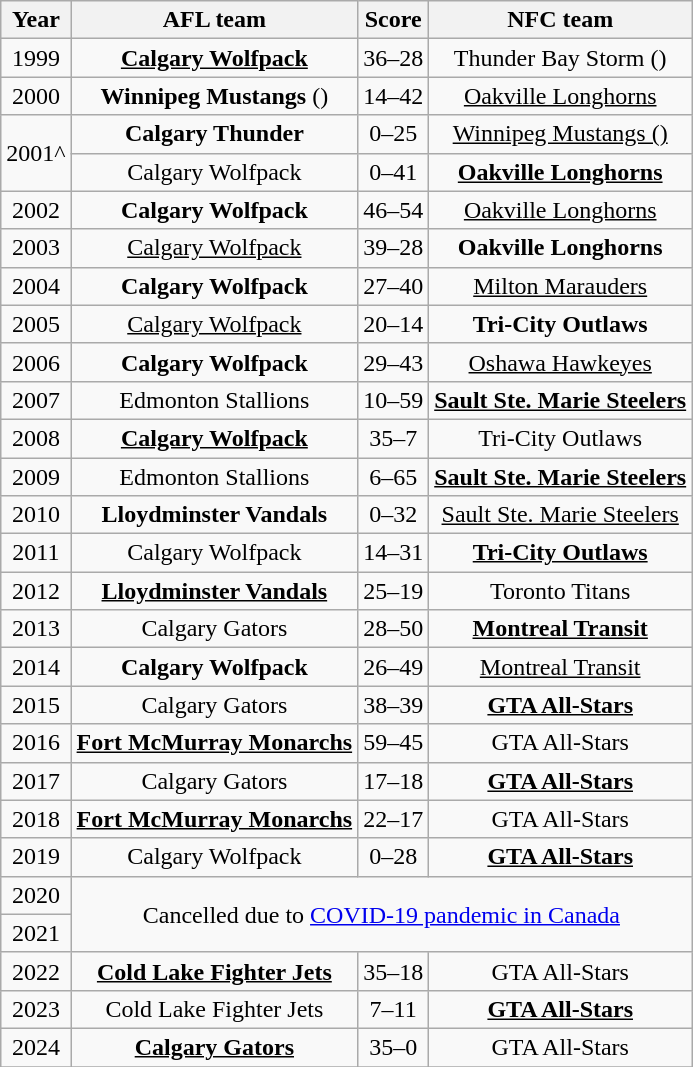<table | class="wikitable" style="text-align:center;">
<tr>
<th>Year</th>
<th>AFL team</th>
<th>Score</th>
<th>NFC team</th>
</tr>
<tr>
<td>1999</td>
<td><u><strong>Calgary Wolfpack</strong></u></td>
<td>36–28</td>
<td>Thunder Bay Storm ()</td>
</tr>
<tr>
<td>2000</td>
<td><strong>Winnipeg Mustangs</strong> ()</td>
<td>14–42</td>
<td><u>Oakville Longhorns</u></td>
</tr>
<tr>
<td rowspan="2">2001^</td>
<td><strong>Calgary Thunder</strong></td>
<td>0–25</td>
<td><u>Winnipeg Mustangs ()</u></td>
</tr>
<tr>
<td>Calgary Wolfpack</td>
<td>0–41</td>
<td><strong><u>Oakville Longhorns</u></strong></td>
</tr>
<tr>
<td>2002</td>
<td><strong>Calgary Wolfpack</strong></td>
<td>46–54</td>
<td><u>Oakville Longhorns</u></td>
</tr>
<tr>
<td>2003</td>
<td><u>Calgary Wolfpack</u></td>
<td>39–28</td>
<td><strong>Oakville Longhorns</strong></td>
</tr>
<tr>
<td>2004</td>
<td><strong>Calgary Wolfpack</strong></td>
<td>27–40</td>
<td><u>Milton Marauders</u></td>
</tr>
<tr>
<td>2005</td>
<td><u>Calgary Wolfpack</u></td>
<td>20–14</td>
<td><strong>Tri-City Outlaws</strong></td>
</tr>
<tr>
<td>2006</td>
<td><strong>Calgary Wolfpack</strong></td>
<td>29–43</td>
<td><u>Oshawa Hawkeyes</u></td>
</tr>
<tr>
<td>2007</td>
<td>Edmonton Stallions</td>
<td>10–59</td>
<td><strong><u>Sault Ste. Marie Steelers</u></strong></td>
</tr>
<tr>
<td>2008</td>
<td><strong><u>Calgary Wolfpack</u></strong></td>
<td>35–7</td>
<td>Tri-City Outlaws</td>
</tr>
<tr>
<td>2009</td>
<td>Edmonton Stallions</td>
<td>6–65</td>
<td><strong><u>Sault Ste. Marie Steelers</u></strong></td>
</tr>
<tr>
<td>2010</td>
<td><strong>Lloydminster Vandals</strong></td>
<td>0–32</td>
<td><u>Sault Ste. Marie Steelers</u></td>
</tr>
<tr>
<td>2011</td>
<td>Calgary Wolfpack</td>
<td>14–31</td>
<td><strong><u>Tri-City Outlaws</u></strong></td>
</tr>
<tr>
<td>2012</td>
<td><strong><u>Lloydminster Vandals</u></strong></td>
<td>25–19</td>
<td>Toronto Titans</td>
</tr>
<tr>
<td>2013</td>
<td>Calgary Gators</td>
<td>28–50</td>
<td><strong><u>Montreal Transit</u></strong></td>
</tr>
<tr>
<td>2014</td>
<td><strong>Calgary Wolfpack</strong></td>
<td>26–49</td>
<td><u>Montreal Transit</u></td>
</tr>
<tr>
<td>2015</td>
<td>Calgary Gators</td>
<td>38–39</td>
<td><strong><u>GTA All-Stars</u></strong></td>
</tr>
<tr>
<td>2016</td>
<td><strong><u>Fort McMurray Monarchs</u></strong></td>
<td>59–45</td>
<td>GTA All-Stars</td>
</tr>
<tr>
<td>2017</td>
<td>Calgary Gators</td>
<td>17–18</td>
<td><strong><u>GTA All-Stars</u></strong></td>
</tr>
<tr>
<td>2018</td>
<td><strong><u>Fort McMurray Monarchs</u></strong></td>
<td>22–17</td>
<td>GTA All-Stars</td>
</tr>
<tr>
<td>2019</td>
<td>Calgary Wolfpack</td>
<td>0–28</td>
<td><strong><u>GTA All-Stars</u></strong></td>
</tr>
<tr>
<td>2020</td>
<td rowspan="2" colspan="3">Cancelled due to <a href='#'>COVID-19 pandemic in Canada</a></td>
</tr>
<tr>
<td>2021</td>
</tr>
<tr>
<td>2022</td>
<td><strong><u>Cold Lake Fighter Jets</u></strong></td>
<td>35–18</td>
<td>GTA All-Stars</td>
</tr>
<tr>
<td>2023</td>
<td>Cold Lake Fighter Jets</td>
<td>7–11</td>
<td><strong><u>GTA All-Stars</u></strong></td>
</tr>
<tr>
<td>2024</td>
<td><strong><u>Calgary Gators</u></strong></td>
<td>35–0</td>
<td>GTA All-Stars</td>
</tr>
<tr>
</tr>
</table>
